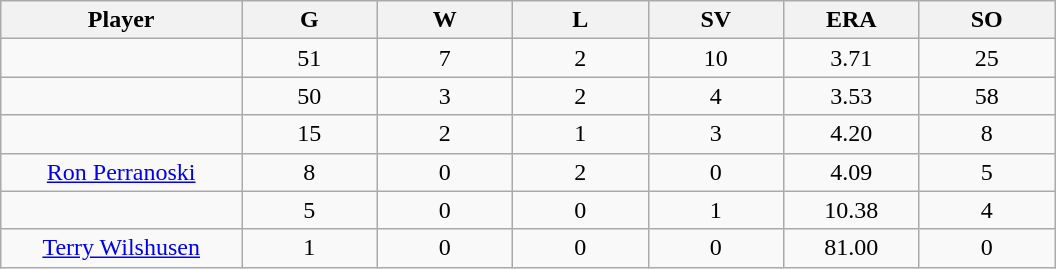<table class="wikitable sortable">
<tr>
<th bgcolor="#DDDDFF" width="16%">Player</th>
<th bgcolor="#DDDDFF" width="9%">G</th>
<th bgcolor="#DDDDFF" width="9%">W</th>
<th bgcolor="#DDDDFF" width="9%">L</th>
<th bgcolor="#DDDDFF" width="9%">SV</th>
<th bgcolor="#DDDDFF" width="9%">ERA</th>
<th bgcolor="#DDDDFF" width="9%">SO</th>
</tr>
<tr align="center">
<td></td>
<td>51</td>
<td>7</td>
<td>2</td>
<td>10</td>
<td>3.71</td>
<td>25</td>
</tr>
<tr align="center">
<td></td>
<td>50</td>
<td>3</td>
<td>2</td>
<td>4</td>
<td>3.53</td>
<td>58</td>
</tr>
<tr align="center">
<td></td>
<td>15</td>
<td>2</td>
<td>1</td>
<td>3</td>
<td>4.20</td>
<td>8</td>
</tr>
<tr align="center">
<td><a href='#'>Ron Perranoski</a></td>
<td>8</td>
<td>0</td>
<td>2</td>
<td>0</td>
<td>4.09</td>
<td>5</td>
</tr>
<tr align=center>
<td></td>
<td>5</td>
<td>0</td>
<td>0</td>
<td>1</td>
<td>10.38</td>
<td>4</td>
</tr>
<tr align="center">
<td><a href='#'>Terry Wilshusen</a></td>
<td>1</td>
<td>0</td>
<td>0</td>
<td>0</td>
<td>81.00</td>
<td>0</td>
</tr>
</table>
